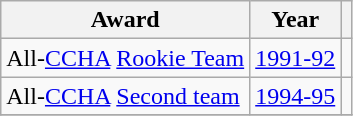<table class="wikitable">
<tr>
<th>Award</th>
<th>Year</th>
<th></th>
</tr>
<tr>
<td>All-<a href='#'>CCHA</a> <a href='#'>Rookie Team</a></td>
<td><a href='#'>1991-92</a></td>
<td></td>
</tr>
<tr>
<td>All-<a href='#'>CCHA</a> <a href='#'>Second team</a></td>
<td><a href='#'>1994-95</a></td>
<td></td>
</tr>
<tr>
</tr>
</table>
